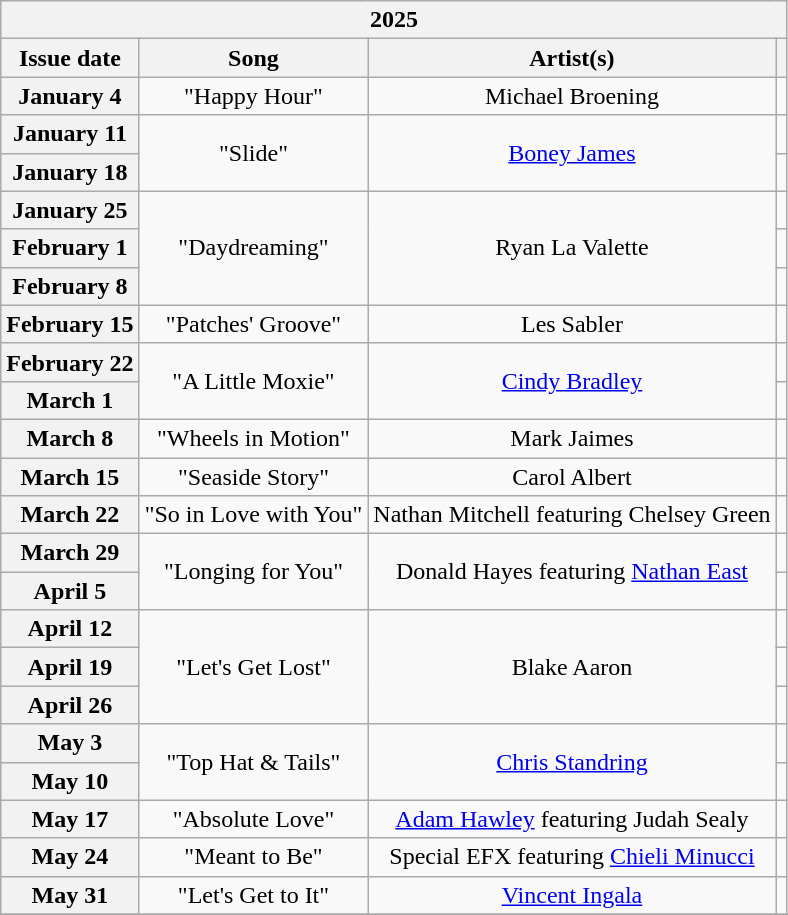<table class="wikitable plainrowheaders" style="text-align: center;">
<tr>
<th colspan="5">2025</th>
</tr>
<tr>
<th scope="col">Issue date</th>
<th scope="col">Song</th>
<th scope="col">Artist(s)</th>
<th scope="col"></th>
</tr>
<tr>
<th scope="row">January 4</th>
<td>"Happy Hour"</td>
<td>Michael Broening</td>
<td align="center"></td>
</tr>
<tr>
<th scope="row">January 11</th>
<td rowspan="2">"Slide"</td>
<td rowspan="2"><a href='#'>Boney James</a></td>
<td align="center"></td>
</tr>
<tr>
<th scope="row">January 18</th>
<td align="center"></td>
</tr>
<tr>
<th scope="row">January 25</th>
<td rowspan="3">"Daydreaming"</td>
<td rowspan="3">Ryan La Valette</td>
<td align="center"></td>
</tr>
<tr>
<th scope="row">February 1</th>
<td align="center"></td>
</tr>
<tr>
<th scope="row">February 8</th>
<td align="center"></td>
</tr>
<tr>
<th scope="row">February 15</th>
<td>"Patches' Groove"</td>
<td>Les Sabler</td>
<td align="center"></td>
</tr>
<tr>
<th scope="row">February 22</th>
<td rowspan="2">"A Little Moxie"</td>
<td rowspan="2"><a href='#'>Cindy Bradley</a></td>
<td align="center"></td>
</tr>
<tr>
<th scope="row">March 1</th>
<td align="center"></td>
</tr>
<tr>
<th scope="row">March 8</th>
<td>"Wheels in Motion"</td>
<td>Mark Jaimes</td>
<td align="center"></td>
</tr>
<tr>
<th scope="row">March 15</th>
<td>"Seaside Story"</td>
<td>Carol Albert</td>
<td align="center"></td>
</tr>
<tr>
<th scope="row">March 22</th>
<td>"So in Love with You"</td>
<td>Nathan Mitchell featuring Chelsey Green</td>
<td align="center"></td>
</tr>
<tr>
<th scope="row">March 29</th>
<td rowspan="2">"Longing for You"</td>
<td rowspan="2">Donald Hayes featuring <a href='#'>Nathan East</a></td>
<td align="center"></td>
</tr>
<tr>
<th scope="row">April 5</th>
<td align="center"></td>
</tr>
<tr>
<th scope="row">April 12</th>
<td rowspan="3">"Let's Get Lost"</td>
<td rowspan="3">Blake Aaron</td>
<td align="center"></td>
</tr>
<tr>
<th scope="row">April 19</th>
<td align="center"></td>
</tr>
<tr>
<th scope="row">April 26</th>
<td align="center"></td>
</tr>
<tr>
<th scope="row">May 3</th>
<td rowspan="2">"Top Hat & Tails"</td>
<td rowspan="2"><a href='#'>Chris Standring</a></td>
<td align="center"></td>
</tr>
<tr>
<th scope="row">May 10</th>
<td align="center"></td>
</tr>
<tr>
<th scope="row">May 17</th>
<td>"Absolute Love"</td>
<td><a href='#'>Adam Hawley</a> featuring Judah Sealy</td>
<td align="center"></td>
</tr>
<tr>
<th scope="row">May 24</th>
<td>"Meant to Be"</td>
<td>Special EFX featuring <a href='#'>Chieli Minucci</a></td>
<td align="center"></td>
</tr>
<tr>
<th scope="row">May 31</th>
<td>"Let's Get to It"</td>
<td><a href='#'>Vincent Ingala</a></td>
<td align="center"></td>
</tr>
<tr>
</tr>
</table>
